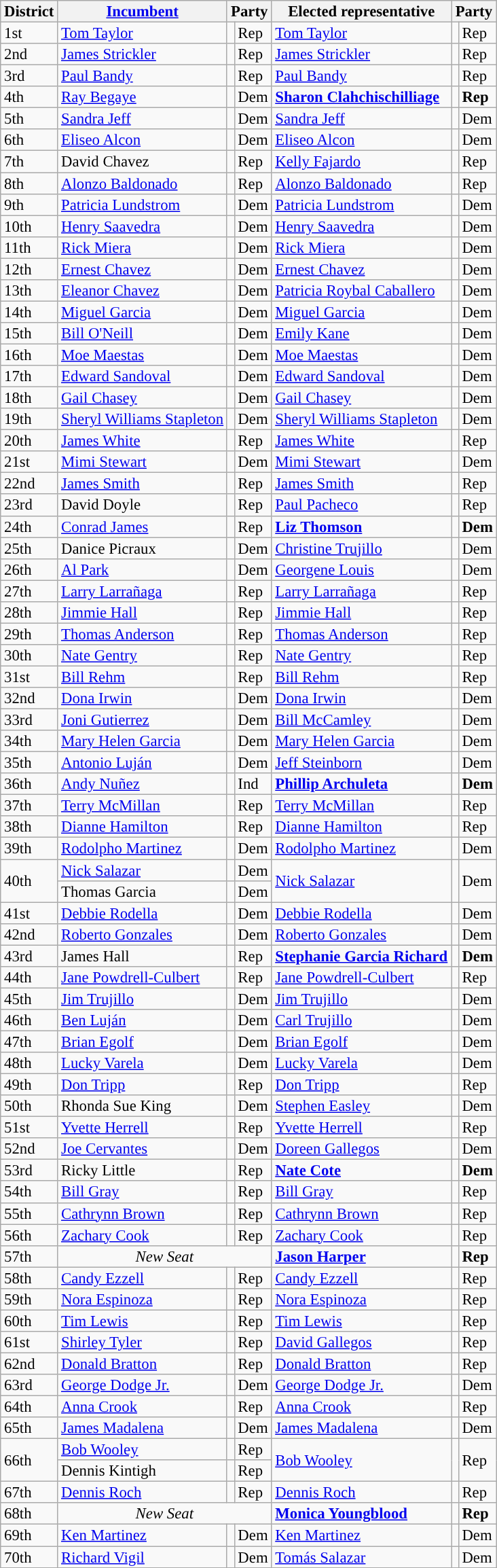<table class=wikitable style="font-size:95%;line-height:14px;">
<tr>
<th>District</th>
<th><a href='#'>Incumbent</a></th>
<th colspan=2>Party</th>
<th>Elected representative</th>
<th colspan=2>Party</th>
</tr>
<tr>
<td>1st</td>
<td><a href='#'>Tom Taylor</a></td>
<td style="background:"></td>
<td>Rep</td>
<td><a href='#'>Tom Taylor</a></td>
<td style="background:"></td>
<td>Rep</td>
</tr>
<tr>
<td>2nd</td>
<td><a href='#'>James Strickler</a></td>
<td style="background:"></td>
<td>Rep</td>
<td><a href='#'>James Strickler</a></td>
<td style="background:"></td>
<td>Rep</td>
</tr>
<tr>
<td>3rd</td>
<td><a href='#'>Paul Bandy</a></td>
<td style="background:"></td>
<td>Rep</td>
<td><a href='#'>Paul Bandy</a></td>
<td style="background:"></td>
<td>Rep</td>
</tr>
<tr>
<td>4th</td>
<td><a href='#'>Ray Begaye</a></td>
<td style="background:"></td>
<td>Dem</td>
<td><strong><a href='#'>Sharon Clahchischilliage</a></strong></td>
<td style="background:"></td>
<td><strong>Rep</strong></td>
</tr>
<tr>
<td>5th</td>
<td><a href='#'>Sandra Jeff</a></td>
<td style="background:"></td>
<td>Dem</td>
<td><a href='#'>Sandra Jeff</a></td>
<td style="background:"></td>
<td>Dem</td>
</tr>
<tr>
<td>6th</td>
<td><a href='#'>Eliseo Alcon</a></td>
<td style="background:"></td>
<td>Dem</td>
<td><a href='#'>Eliseo Alcon</a></td>
<td style="background:"></td>
<td>Dem</td>
</tr>
<tr>
<td>7th</td>
<td>David Chavez</td>
<td style="background:"></td>
<td>Rep</td>
<td><a href='#'>Kelly Fajardo</a></td>
<td style="background:"></td>
<td>Rep</td>
</tr>
<tr>
<td>8th</td>
<td><a href='#'>Alonzo Baldonado</a></td>
<td style="background:"></td>
<td>Rep</td>
<td><a href='#'>Alonzo Baldonado</a></td>
<td style="background:"></td>
<td>Rep</td>
</tr>
<tr>
<td>9th</td>
<td><a href='#'>Patricia Lundstrom</a></td>
<td style="background:"></td>
<td>Dem</td>
<td><a href='#'>Patricia Lundstrom</a></td>
<td style="background:"></td>
<td>Dem</td>
</tr>
<tr>
<td>10th</td>
<td><a href='#'>Henry Saavedra</a></td>
<td style="background:"></td>
<td>Dem</td>
<td><a href='#'>Henry Saavedra</a></td>
<td style="background:"></td>
<td>Dem</td>
</tr>
<tr>
<td>11th</td>
<td><a href='#'>Rick Miera</a></td>
<td style="background:"></td>
<td>Dem</td>
<td><a href='#'>Rick Miera</a></td>
<td style="background:"></td>
<td>Dem</td>
</tr>
<tr>
<td>12th</td>
<td><a href='#'>Ernest Chavez</a></td>
<td style="background:"></td>
<td>Dem</td>
<td><a href='#'>Ernest Chavez</a></td>
<td style="background:"></td>
<td>Dem</td>
</tr>
<tr>
<td>13th</td>
<td><a href='#'>Eleanor Chavez</a></td>
<td style="background:"></td>
<td>Dem</td>
<td><a href='#'>Patricia Roybal Caballero</a></td>
<td style="background:"></td>
<td>Dem</td>
</tr>
<tr>
<td>14th</td>
<td><a href='#'>Miguel Garcia</a></td>
<td style="background:"></td>
<td>Dem</td>
<td><a href='#'>Miguel Garcia</a></td>
<td style="background:"></td>
<td>Dem</td>
</tr>
<tr>
<td>15th</td>
<td><a href='#'>Bill O'Neill</a></td>
<td style="background:"></td>
<td>Dem</td>
<td><a href='#'>Emily Kane</a></td>
<td style="background:"></td>
<td>Dem</td>
</tr>
<tr>
<td>16th</td>
<td><a href='#'>Moe Maestas</a></td>
<td style="background:"></td>
<td>Dem</td>
<td><a href='#'>Moe Maestas</a></td>
<td style="background:"></td>
<td>Dem</td>
</tr>
<tr>
<td>17th</td>
<td><a href='#'>Edward Sandoval</a></td>
<td style="background:"></td>
<td>Dem</td>
<td><a href='#'>Edward Sandoval</a></td>
<td style="background:"></td>
<td>Dem</td>
</tr>
<tr>
<td>18th</td>
<td><a href='#'>Gail Chasey</a></td>
<td style="background:"></td>
<td>Dem</td>
<td><a href='#'>Gail Chasey</a></td>
<td style="background:"></td>
<td>Dem</td>
</tr>
<tr>
<td>19th</td>
<td><a href='#'>Sheryl Williams Stapleton</a></td>
<td style="background:"></td>
<td>Dem</td>
<td><a href='#'>Sheryl Williams Stapleton</a></td>
<td style="background:"></td>
<td>Dem</td>
</tr>
<tr>
<td>20th</td>
<td><a href='#'>James White</a></td>
<td style="background:"></td>
<td>Rep</td>
<td><a href='#'>James White</a></td>
<td style="background:"></td>
<td>Rep</td>
</tr>
<tr>
<td>21st</td>
<td><a href='#'>Mimi Stewart</a></td>
<td style="background:"></td>
<td>Dem</td>
<td><a href='#'>Mimi Stewart</a></td>
<td style="background:"></td>
<td>Dem</td>
</tr>
<tr>
<td>22nd</td>
<td><a href='#'>James Smith</a></td>
<td style="background:"></td>
<td>Rep</td>
<td><a href='#'>James Smith</a></td>
<td style="background:"></td>
<td>Rep</td>
</tr>
<tr>
<td>23rd</td>
<td>David Doyle</td>
<td style="background:"></td>
<td>Rep</td>
<td><a href='#'>Paul Pacheco</a></td>
<td style="background:"></td>
<td>Rep</td>
</tr>
<tr>
<td>24th</td>
<td><a href='#'>Conrad James</a></td>
<td style="background:"></td>
<td>Rep</td>
<td><strong><a href='#'>Liz Thomson</a></strong></td>
<td style="background:"></td>
<td><strong>Dem</strong></td>
</tr>
<tr>
<td>25th</td>
<td>Danice Picraux</td>
<td style="background:"></td>
<td>Dem</td>
<td><a href='#'>Christine Trujillo</a></td>
<td style="background:"></td>
<td>Dem</td>
</tr>
<tr>
<td>26th</td>
<td><a href='#'>Al Park</a></td>
<td style="background:"></td>
<td>Dem</td>
<td><a href='#'>Georgene Louis</a></td>
<td style="background:"></td>
<td>Dem</td>
</tr>
<tr>
<td>27th</td>
<td><a href='#'>Larry Larrañaga</a></td>
<td style="background:"></td>
<td>Rep</td>
<td><a href='#'>Larry Larrañaga</a></td>
<td style="background:"></td>
<td>Rep</td>
</tr>
<tr>
<td>28th</td>
<td><a href='#'>Jimmie Hall</a></td>
<td style="background:"></td>
<td>Rep</td>
<td><a href='#'>Jimmie Hall</a></td>
<td style="background:"></td>
<td>Rep</td>
</tr>
<tr>
<td>29th</td>
<td><a href='#'>Thomas Anderson</a></td>
<td style="background:"></td>
<td>Rep</td>
<td><a href='#'>Thomas Anderson</a></td>
<td style="background:"></td>
<td>Rep</td>
</tr>
<tr>
<td>30th</td>
<td><a href='#'>Nate Gentry</a></td>
<td style="background:"></td>
<td>Rep</td>
<td><a href='#'>Nate Gentry</a></td>
<td style="background:"></td>
<td>Rep</td>
</tr>
<tr>
<td>31st</td>
<td><a href='#'>Bill Rehm</a></td>
<td style="background:"></td>
<td>Rep</td>
<td><a href='#'>Bill Rehm</a></td>
<td style="background:"></td>
<td>Rep</td>
</tr>
<tr>
<td>32nd</td>
<td><a href='#'>Dona Irwin</a></td>
<td style="background:"></td>
<td>Dem</td>
<td><a href='#'>Dona Irwin</a></td>
<td style="background:"></td>
<td>Dem</td>
</tr>
<tr>
<td>33rd</td>
<td><a href='#'>Joni Gutierrez</a></td>
<td style="background:"></td>
<td>Dem</td>
<td><a href='#'>Bill McCamley</a></td>
<td style="background:"></td>
<td>Dem</td>
</tr>
<tr>
<td>34th</td>
<td><a href='#'>Mary Helen Garcia</a></td>
<td style="background:"></td>
<td>Dem</td>
<td><a href='#'>Mary Helen Garcia</a></td>
<td style="background:"></td>
<td>Dem</td>
</tr>
<tr>
<td>35th</td>
<td><a href='#'>Antonio Luján</a></td>
<td style="background:"></td>
<td>Dem</td>
<td><a href='#'>Jeff Steinborn</a></td>
<td style="background:"></td>
<td>Dem</td>
</tr>
<tr>
<td>36th</td>
<td><a href='#'>Andy Nuñez</a></td>
<td style="background:"></td>
<td>Ind</td>
<td><strong><a href='#'>Phillip Archuleta</a></strong></td>
<td style="background:"></td>
<td><strong>Dem</strong></td>
</tr>
<tr>
<td>37th</td>
<td><a href='#'>Terry McMillan</a></td>
<td style="background:"></td>
<td>Rep</td>
<td><a href='#'>Terry McMillan</a></td>
<td style="background:"></td>
<td>Rep</td>
</tr>
<tr>
<td>38th</td>
<td><a href='#'>Dianne Hamilton</a></td>
<td style="background:"></td>
<td>Rep</td>
<td><a href='#'>Dianne Hamilton</a></td>
<td style="background:"></td>
<td>Rep</td>
</tr>
<tr>
<td>39th</td>
<td><a href='#'>Rodolpho Martinez</a></td>
<td style="background:"></td>
<td>Dem</td>
<td><a href='#'>Rodolpho Martinez</a></td>
<td style="background:"></td>
<td>Dem</td>
</tr>
<tr>
<td rowspan=2>40th</td>
<td><a href='#'>Nick Salazar</a></td>
<td style="background:"></td>
<td>Dem</td>
<td rowspan=2><a href='#'>Nick Salazar</a></td>
<td rowspan=2 style="background:"></td>
<td rowspan=2>Dem</td>
</tr>
<tr>
<td>Thomas Garcia</td>
<td style="background:"></td>
<td>Dem</td>
</tr>
<tr>
<td>41st</td>
<td><a href='#'>Debbie Rodella</a></td>
<td style="background:"></td>
<td>Dem</td>
<td><a href='#'>Debbie Rodella</a></td>
<td style="background:"></td>
<td>Dem</td>
</tr>
<tr>
<td>42nd</td>
<td><a href='#'>Roberto Gonzales</a></td>
<td style="background:"></td>
<td>Dem</td>
<td><a href='#'>Roberto Gonzales</a></td>
<td style="background:"></td>
<td>Dem</td>
</tr>
<tr>
<td>43rd</td>
<td>James Hall</td>
<td style="background:"></td>
<td>Rep</td>
<td><strong><a href='#'>Stephanie Garcia Richard</a></strong></td>
<td style="background:"></td>
<td><strong>Dem</strong></td>
</tr>
<tr>
<td>44th</td>
<td><a href='#'>Jane Powdrell-Culbert</a></td>
<td style="background:"></td>
<td>Rep</td>
<td><a href='#'>Jane Powdrell-Culbert</a></td>
<td style="background:"></td>
<td>Rep</td>
</tr>
<tr>
<td>45th</td>
<td><a href='#'>Jim Trujillo</a></td>
<td style="background:"></td>
<td>Dem</td>
<td><a href='#'>Jim Trujillo</a></td>
<td style="background:"></td>
<td>Dem</td>
</tr>
<tr>
<td>46th</td>
<td><a href='#'>Ben Luján</a></td>
<td style="background:"></td>
<td>Dem</td>
<td><a href='#'>Carl Trujillo</a></td>
<td style="background:"></td>
<td>Dem</td>
</tr>
<tr>
<td>47th</td>
<td><a href='#'>Brian Egolf</a></td>
<td style="background:"></td>
<td>Dem</td>
<td><a href='#'>Brian Egolf</a></td>
<td style="background:"></td>
<td>Dem</td>
</tr>
<tr>
<td>48th</td>
<td><a href='#'>Lucky Varela</a></td>
<td style="background:"></td>
<td>Dem</td>
<td><a href='#'>Lucky Varela</a></td>
<td style="background:"></td>
<td>Dem</td>
</tr>
<tr>
<td>49th</td>
<td><a href='#'>Don Tripp</a></td>
<td style="background:"></td>
<td>Rep</td>
<td><a href='#'>Don Tripp</a></td>
<td style="background:"></td>
<td>Rep</td>
</tr>
<tr>
<td>50th</td>
<td>Rhonda Sue King</td>
<td style="background:"></td>
<td>Dem</td>
<td><a href='#'>Stephen Easley</a></td>
<td style="background:"></td>
<td>Dem</td>
</tr>
<tr>
<td>51st</td>
<td><a href='#'>Yvette Herrell</a></td>
<td style="background:"></td>
<td>Rep</td>
<td><a href='#'>Yvette Herrell</a></td>
<td style="background:"></td>
<td>Rep</td>
</tr>
<tr>
<td>52nd</td>
<td><a href='#'>Joe Cervantes</a></td>
<td style="background:"></td>
<td>Dem</td>
<td><a href='#'>Doreen Gallegos</a></td>
<td style="background:"></td>
<td>Dem</td>
</tr>
<tr>
<td>53rd</td>
<td>Ricky Little</td>
<td style="background:"></td>
<td>Rep</td>
<td><strong><a href='#'>Nate Cote</a></strong></td>
<td style="background:"></td>
<td><strong>Dem</strong></td>
</tr>
<tr>
<td>54th</td>
<td><a href='#'>Bill Gray</a></td>
<td style="background:"></td>
<td>Rep</td>
<td><a href='#'>Bill Gray</a></td>
<td style="background:"></td>
<td>Rep</td>
</tr>
<tr>
<td>55th</td>
<td><a href='#'>Cathrynn Brown</a></td>
<td style="background:"></td>
<td>Rep</td>
<td><a href='#'>Cathrynn Brown</a></td>
<td style="background:"></td>
<td>Rep</td>
</tr>
<tr>
<td>56th</td>
<td><a href='#'>Zachary Cook</a></td>
<td style="background:"></td>
<td>Rep</td>
<td><a href='#'>Zachary Cook</a></td>
<td style="background:"></td>
<td>Rep</td>
</tr>
<tr>
<td>57th</td>
<td colspan=3 align=center><em>New Seat</em></td>
<td><strong><a href='#'>Jason Harper</a></strong></td>
<td style="background:"></td>
<td><strong>Rep</strong></td>
</tr>
<tr>
<td>58th</td>
<td><a href='#'>Candy Ezzell</a></td>
<td style="background:"></td>
<td>Rep</td>
<td><a href='#'>Candy Ezzell</a></td>
<td style="background:"></td>
<td>Rep</td>
</tr>
<tr>
<td>59th</td>
<td><a href='#'>Nora Espinoza</a></td>
<td style="background:"></td>
<td>Rep</td>
<td><a href='#'>Nora Espinoza</a></td>
<td style="background:"></td>
<td>Rep</td>
</tr>
<tr>
<td>60th</td>
<td><a href='#'>Tim Lewis</a></td>
<td style="background:"></td>
<td>Rep</td>
<td><a href='#'>Tim Lewis</a></td>
<td style="background:"></td>
<td>Rep</td>
</tr>
<tr>
<td>61st</td>
<td><a href='#'>Shirley Tyler</a></td>
<td style="background:"></td>
<td>Rep</td>
<td><a href='#'>David Gallegos</a></td>
<td style="background:"></td>
<td>Rep</td>
</tr>
<tr>
<td>62nd</td>
<td><a href='#'>Donald Bratton</a></td>
<td style="background:"></td>
<td>Rep</td>
<td><a href='#'>Donald Bratton</a></td>
<td style="background:"></td>
<td>Rep</td>
</tr>
<tr>
<td>63rd</td>
<td><a href='#'>George Dodge Jr.</a></td>
<td style="background:"></td>
<td>Dem</td>
<td><a href='#'>George Dodge Jr.</a></td>
<td style="background:"></td>
<td>Dem</td>
</tr>
<tr>
<td>64th</td>
<td><a href='#'>Anna Crook</a></td>
<td style="background:"></td>
<td>Rep</td>
<td><a href='#'>Anna Crook</a></td>
<td style="background:"></td>
<td>Rep</td>
</tr>
<tr>
<td>65th</td>
<td><a href='#'>James Madalena</a></td>
<td style="background:"></td>
<td>Dem</td>
<td><a href='#'>James Madalena</a></td>
<td style="background:"></td>
<td>Dem</td>
</tr>
<tr>
<td rowspan=2>66th</td>
<td><a href='#'>Bob Wooley</a></td>
<td style="background:"></td>
<td>Rep</td>
<td rowspan=2><a href='#'>Bob Wooley</a></td>
<td rowspan=2 style="background:"></td>
<td rowspan=2>Rep</td>
</tr>
<tr>
<td>Dennis Kintigh</td>
<td style="background:"></td>
<td>Rep</td>
</tr>
<tr>
<td>67th</td>
<td><a href='#'>Dennis Roch</a></td>
<td style="background:"></td>
<td>Rep</td>
<td><a href='#'>Dennis Roch</a></td>
<td style="background:"></td>
<td>Rep</td>
</tr>
<tr>
<td>68th</td>
<td colspan=3 align=center><em>New Seat</em></td>
<td><strong><a href='#'>Monica Youngblood</a></strong></td>
<td style="background:"></td>
<td><strong>Rep</strong></td>
</tr>
<tr>
<td>69th</td>
<td><a href='#'>Ken Martinez</a></td>
<td style="background:"></td>
<td>Dem</td>
<td><a href='#'>Ken Martinez</a></td>
<td style="background:"></td>
<td>Dem</td>
</tr>
<tr>
<td>70th</td>
<td><a href='#'>Richard Vigil</a></td>
<td style="background:"></td>
<td>Dem</td>
<td><a href='#'>Tomás Salazar</a></td>
<td style="background:"></td>
<td>Dem</td>
</tr>
<tr>
</tr>
</table>
